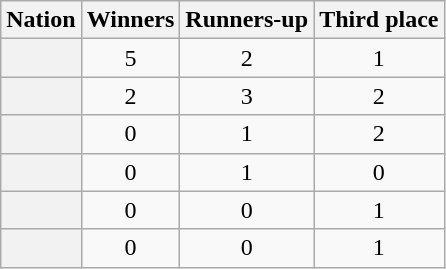<table class="wikitable plainrowheaders sortable">
<tr>
<th scope="col">Nation</th>
<th scope="col">Winners</th>
<th scope="col">Runners-up</th>
<th scope="col">Third place</th>
</tr>
<tr>
<th scope="row"></th>
<td align=center>5</td>
<td align=center>2</td>
<td align=center>1</td>
</tr>
<tr>
<th scope="row"></th>
<td align=center>2</td>
<td align=center>3</td>
<td align=center>2</td>
</tr>
<tr>
<th scope="row"></th>
<td align=center>0</td>
<td align=center>1</td>
<td align=center>2</td>
</tr>
<tr>
<th scope="row"></th>
<td align=center>0</td>
<td align=center>1</td>
<td align=center>0</td>
</tr>
<tr>
<th scope="row"></th>
<td align=center>0</td>
<td align=center>0</td>
<td align=center>1</td>
</tr>
<tr>
<th scope="row"></th>
<td align=center>0</td>
<td align=center>0</td>
<td align=center>1</td>
</tr>
</table>
